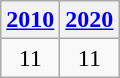<table class=wikitable style="text-align:center">
<tr>
<th><a href='#'>2010</a></th>
<th><a href='#'>2020</a></th>
</tr>
<tr>
<td>11</td>
<td>11</td>
</tr>
</table>
